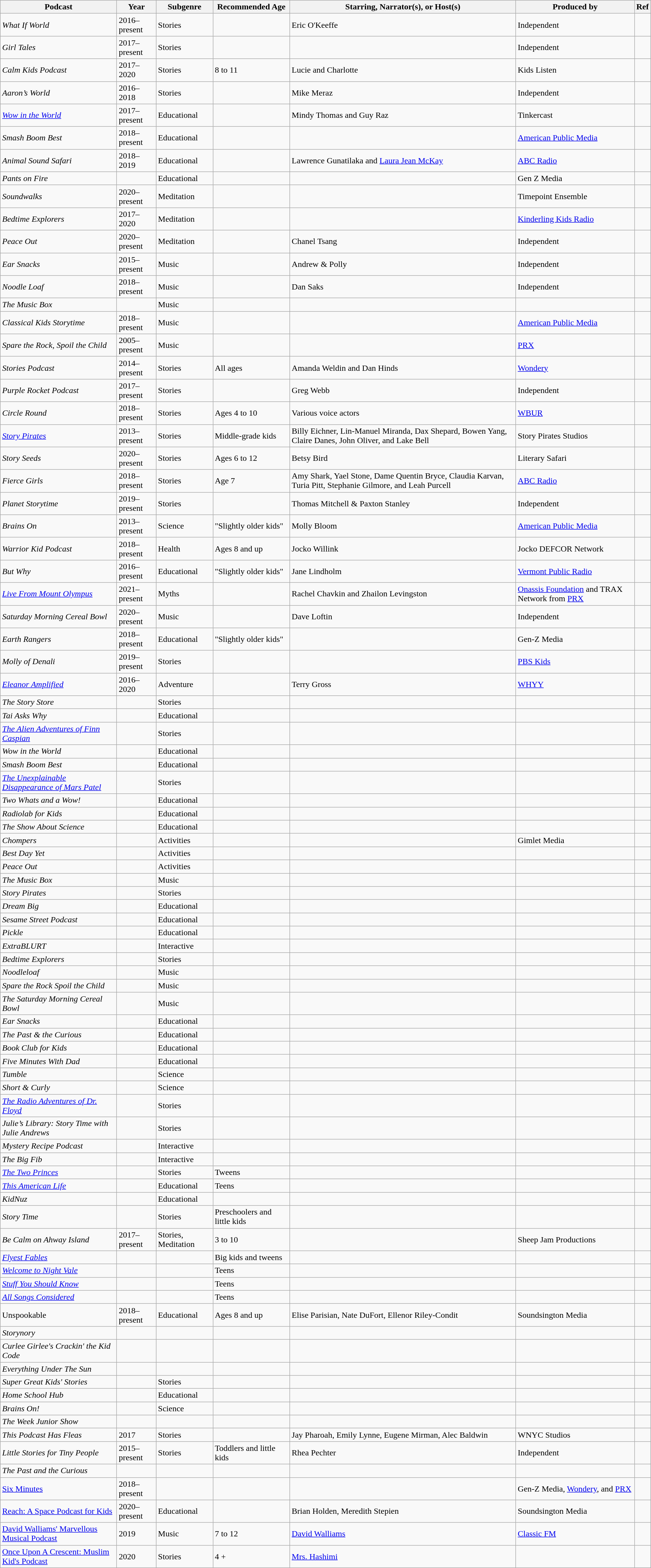<table class="wikitable sortable">
<tr>
<th>Podcast</th>
<th>Year</th>
<th>Subgenre</th>
<th>Recommended Age</th>
<th>Starring, Narrator(s), or Host(s)</th>
<th>Produced by</th>
<th>Ref</th>
</tr>
<tr>
<td><em>What If World</em></td>
<td>2016–present</td>
<td>Stories</td>
<td></td>
<td>Eric O'Keeffe</td>
<td>Independent</td>
<td></td>
</tr>
<tr>
<td><em>Girl Tales</em></td>
<td>2017–present</td>
<td>Stories</td>
<td></td>
<td></td>
<td>Independent</td>
<td></td>
</tr>
<tr>
<td><em>Calm Kids Podcast</em></td>
<td>2017–2020</td>
<td>Stories</td>
<td>8 to 11</td>
<td>Lucie and Charlotte</td>
<td>Kids Listen</td>
<td></td>
</tr>
<tr>
<td><em>Aaron’s World</em></td>
<td>2016–2018</td>
<td>Stories</td>
<td></td>
<td>Mike Meraz</td>
<td>Independent</td>
<td></td>
</tr>
<tr>
<td><em><a href='#'>Wow in the World</a></em></td>
<td>2017–present</td>
<td>Educational</td>
<td></td>
<td>Mindy Thomas and Guy Raz</td>
<td>Tinkercast</td>
<td></td>
</tr>
<tr>
<td><em>Smash Boom Best</em></td>
<td>2018–present</td>
<td>Educational</td>
<td></td>
<td></td>
<td><a href='#'>American Public Media</a></td>
<td></td>
</tr>
<tr>
<td><em>Animal Sound Safari</em></td>
<td>2018–2019</td>
<td>Educational</td>
<td></td>
<td>Lawrence Gunatilaka and <a href='#'>Laura Jean McKay</a></td>
<td><a href='#'>ABC Radio</a></td>
<td></td>
</tr>
<tr>
<td><em>Pants on Fire</em></td>
<td></td>
<td>Educational</td>
<td></td>
<td></td>
<td>Gen Z Media</td>
<td></td>
</tr>
<tr>
<td><em>Soundwalks</em></td>
<td>2020–present</td>
<td>Meditation</td>
<td></td>
<td></td>
<td>Timepoint Ensemble</td>
<td></td>
</tr>
<tr>
<td><em>Bedtime Explorers</em></td>
<td>2017–2020</td>
<td>Meditation</td>
<td></td>
<td></td>
<td><a href='#'>Kinderling Kids Radio</a></td>
<td></td>
</tr>
<tr>
<td><em>Peace Out</em></td>
<td>2020–present</td>
<td>Meditation</td>
<td></td>
<td>Chanel Tsang</td>
<td>Independent</td>
<td></td>
</tr>
<tr>
<td><em>Ear Snacks</em></td>
<td>2015–present</td>
<td>Music</td>
<td></td>
<td>Andrew & Polly</td>
<td>Independent</td>
<td></td>
</tr>
<tr>
<td><em>Noodle Loaf</em></td>
<td>2018–present</td>
<td>Music</td>
<td></td>
<td>Dan Saks</td>
<td>Independent</td>
<td></td>
</tr>
<tr>
<td><em>The Music Box</em></td>
<td></td>
<td>Music</td>
<td></td>
<td></td>
<td></td>
<td></td>
</tr>
<tr>
<td><em>Classical Kids Storytime</em></td>
<td>2018–present</td>
<td>Music</td>
<td></td>
<td></td>
<td><a href='#'>American Public Media</a></td>
<td></td>
</tr>
<tr>
<td><em>Spare the Rock, Spoil the Child</em></td>
<td>2005–present</td>
<td>Music</td>
<td></td>
<td></td>
<td><a href='#'>PRX</a></td>
<td></td>
</tr>
<tr>
<td><em>Stories Podcast</em></td>
<td>2014–present</td>
<td>Stories</td>
<td>All ages</td>
<td>Amanda Weldin and Dan Hinds</td>
<td><a href='#'>Wondery</a></td>
<td></td>
</tr>
<tr>
<td><em>Purple Rocket Podcast</em></td>
<td>2017–present</td>
<td>Stories</td>
<td></td>
<td>Greg Webb</td>
<td>Independent</td>
<td></td>
</tr>
<tr>
<td><em>Circle Round</em></td>
<td>2018–present</td>
<td>Stories</td>
<td>Ages 4 to 10</td>
<td>Various voice actors</td>
<td><a href='#'>WBUR</a></td>
<td></td>
</tr>
<tr>
<td><em><a href='#'>Story Pirates</a></em></td>
<td>2013–present</td>
<td>Stories</td>
<td>Middle-grade kids</td>
<td>Billy Eichner, Lin-Manuel Miranda, Dax Shepard, Bowen Yang, Claire Danes, John Oliver, and Lake Bell</td>
<td>Story Pirates Studios</td>
<td></td>
</tr>
<tr>
<td><em>Story Seeds</em></td>
<td>2020–present</td>
<td>Stories</td>
<td>Ages 6 to 12</td>
<td>Betsy Bird</td>
<td>Literary Safari</td>
<td></td>
</tr>
<tr>
<td><em>Fierce Girls</em></td>
<td>2018–present</td>
<td>Stories</td>
<td>Age 7</td>
<td>Amy Shark, Yael Stone, Dame Quentin Bryce, Claudia Karvan, Turia Pitt, Stephanie Gilmore, and Leah Purcell</td>
<td><a href='#'>ABC Radio</a></td>
<td></td>
</tr>
<tr>
<td><em>Planet Storytime</em></td>
<td>2019–present</td>
<td>Stories</td>
<td></td>
<td>Thomas Mitchell & Paxton Stanley</td>
<td>Independent</td>
<td></td>
</tr>
<tr>
<td><em>Brains On</em></td>
<td>2013–present</td>
<td>Science</td>
<td>"Slightly older kids"</td>
<td>Molly Bloom</td>
<td><a href='#'>American Public Media</a></td>
<td></td>
</tr>
<tr>
<td><em>Warrior Kid Podcast</em></td>
<td>2018–present</td>
<td>Health</td>
<td>Ages 8 and up</td>
<td>Jocko Willink</td>
<td>Jocko DEFCOR Network</td>
<td></td>
</tr>
<tr>
<td><em>But Why</em></td>
<td>2016–present</td>
<td>Educational</td>
<td>"Slightly older kids"</td>
<td>Jane Lindholm</td>
<td><a href='#'>Vermont Public Radio</a></td>
<td></td>
</tr>
<tr>
<td><em><a href='#'>Live From Mount Olympus</a></em></td>
<td>2021–present</td>
<td>Myths</td>
<td></td>
<td>Rachel Chavkin and Zhailon Levingston</td>
<td><a href='#'>Onassis Foundation</a> and TRAX Network from <a href='#'>PRX</a></td>
<td></td>
</tr>
<tr>
<td><em>Saturday Morning Cereal Bowl</em></td>
<td>2020–present</td>
<td>Music</td>
<td></td>
<td>Dave Loftin</td>
<td>Independent</td>
<td></td>
</tr>
<tr>
<td><em>Earth Rangers</em></td>
<td>2018–present</td>
<td>Educational</td>
<td>"Slightly older kids"</td>
<td></td>
<td>Gen-Z Media</td>
<td></td>
</tr>
<tr>
<td><em>Molly of Denali</em></td>
<td>2019–present</td>
<td>Stories</td>
<td></td>
<td></td>
<td><a href='#'>PBS Kids</a></td>
<td></td>
</tr>
<tr>
<td><em><a href='#'>Eleanor Amplified</a></em></td>
<td>2016–2020</td>
<td>Adventure</td>
<td></td>
<td>Terry Gross</td>
<td><a href='#'>WHYY</a></td>
<td></td>
</tr>
<tr>
<td><em>The Story Store</em></td>
<td></td>
<td>Stories</td>
<td></td>
<td></td>
<td></td>
<td></td>
</tr>
<tr>
<td><em>Tai Asks Why</em></td>
<td></td>
<td>Educational</td>
<td></td>
<td></td>
<td></td>
<td></td>
</tr>
<tr>
<td><em><a href='#'>The Alien Adventures of Finn Caspian</a></em></td>
<td></td>
<td>Stories</td>
<td></td>
<td></td>
<td></td>
<td></td>
</tr>
<tr>
<td><em>Wow in the World</em></td>
<td></td>
<td>Educational</td>
<td></td>
<td></td>
<td></td>
<td></td>
</tr>
<tr>
<td><em>Smash Boom Best</em></td>
<td></td>
<td>Educational</td>
<td></td>
<td></td>
<td></td>
<td></td>
</tr>
<tr>
<td><em><a href='#'>The Unexplainable Disappearance of Mars Patel</a></em></td>
<td></td>
<td>Stories</td>
<td></td>
<td></td>
<td></td>
<td></td>
</tr>
<tr>
<td><em>Two Whats and a Wow!</em></td>
<td></td>
<td>Educational</td>
<td></td>
<td></td>
<td></td>
<td></td>
</tr>
<tr>
<td><em>Radiolab for Kids</em></td>
<td></td>
<td>Educational</td>
<td></td>
<td></td>
<td></td>
<td></td>
</tr>
<tr>
<td><em>The Show About Science</em></td>
<td></td>
<td>Educational</td>
<td></td>
<td></td>
<td></td>
<td></td>
</tr>
<tr>
<td><em>Chompers</em></td>
<td></td>
<td>Activities</td>
<td></td>
<td></td>
<td>Gimlet Media</td>
<td></td>
</tr>
<tr>
<td><em>Best Day Yet</em></td>
<td></td>
<td>Activities</td>
<td></td>
<td></td>
<td></td>
<td></td>
</tr>
<tr>
<td><em>Peace Out</em></td>
<td></td>
<td>Activities</td>
<td></td>
<td></td>
<td></td>
<td></td>
</tr>
<tr>
<td><em>The Music Box</em></td>
<td></td>
<td>Music</td>
<td></td>
<td></td>
<td></td>
<td></td>
</tr>
<tr>
<td><em>Story Pirates</em></td>
<td></td>
<td>Stories</td>
<td></td>
<td></td>
<td></td>
<td></td>
</tr>
<tr>
<td><em>Dream Big</em></td>
<td></td>
<td>Educational</td>
<td></td>
<td></td>
<td></td>
<td></td>
</tr>
<tr>
<td><em>Sesame Street Podcast</em></td>
<td></td>
<td>Educational</td>
<td></td>
<td></td>
<td></td>
<td></td>
</tr>
<tr>
<td><em>Pickle</em></td>
<td></td>
<td>Educational</td>
<td></td>
<td></td>
<td></td>
<td></td>
</tr>
<tr>
<td><em>ExtraBLURT</em></td>
<td></td>
<td>Interactive</td>
<td></td>
<td></td>
<td></td>
<td></td>
</tr>
<tr>
<td><em>Bedtime Explorers</em></td>
<td></td>
<td>Stories</td>
<td></td>
<td></td>
<td></td>
<td></td>
</tr>
<tr>
<td><em>Noodleloaf</em></td>
<td></td>
<td>Music</td>
<td></td>
<td></td>
<td></td>
<td></td>
</tr>
<tr>
<td><em>Spare the Rock Spoil the Child</em></td>
<td></td>
<td>Music</td>
<td></td>
<td></td>
<td></td>
<td></td>
</tr>
<tr>
<td><em>The Saturday Morning Cereal Bowl</em></td>
<td></td>
<td>Music</td>
<td></td>
<td></td>
<td></td>
<td></td>
</tr>
<tr>
<td><em>Ear Snacks</em></td>
<td></td>
<td>Educational</td>
<td></td>
<td></td>
<td></td>
<td></td>
</tr>
<tr>
<td><em>The Past & the Curious</em></td>
<td></td>
<td>Educational</td>
<td></td>
<td></td>
<td></td>
<td></td>
</tr>
<tr>
<td><em>Book Club for Kids</em></td>
<td></td>
<td>Educational</td>
<td></td>
<td></td>
<td></td>
<td></td>
</tr>
<tr>
<td><em>Five Minutes With Dad</em></td>
<td></td>
<td>Educational</td>
<td></td>
<td></td>
<td></td>
<td></td>
</tr>
<tr>
<td><em>Tumble</em></td>
<td></td>
<td>Science</td>
<td></td>
<td></td>
<td></td>
<td></td>
</tr>
<tr>
<td><em>Short & Curly</em></td>
<td></td>
<td>Science</td>
<td></td>
<td></td>
<td></td>
<td></td>
</tr>
<tr>
<td><em><a href='#'>The Radio Adventures of Dr. Floyd</a></em></td>
<td></td>
<td>Stories</td>
<td></td>
<td></td>
<td></td>
<td></td>
</tr>
<tr>
<td><em>Julie’s Library: Story Time with Julie Andrews</em></td>
<td></td>
<td>Stories</td>
<td></td>
<td></td>
<td></td>
<td></td>
</tr>
<tr>
<td><em>Mystery Recipe Podcast</em></td>
<td></td>
<td>Interactive</td>
<td></td>
<td></td>
<td></td>
<td></td>
</tr>
<tr>
<td><em>The Big Fib</em></td>
<td></td>
<td>Interactive</td>
<td></td>
<td></td>
<td></td>
<td></td>
</tr>
<tr>
<td><em><a href='#'>The Two Princes</a></em></td>
<td></td>
<td>Stories</td>
<td>Tweens</td>
<td></td>
<td></td>
<td></td>
</tr>
<tr>
<td><em><a href='#'>This American Life</a></em></td>
<td></td>
<td>Educational</td>
<td>Teens</td>
<td></td>
<td></td>
<td></td>
</tr>
<tr>
<td><em>KidNuz</em></td>
<td></td>
<td>Educational</td>
<td></td>
<td></td>
<td></td>
<td></td>
</tr>
<tr>
<td><em>Story Time</em></td>
<td></td>
<td>Stories</td>
<td>Preschoolers and little kids</td>
<td></td>
<td></td>
<td></td>
</tr>
<tr>
<td><em>Be Calm on Ahway Island</em></td>
<td>2017–present</td>
<td>Stories, Meditation</td>
<td>3 to 10</td>
<td></td>
<td>Sheep Jam Productions</td>
<td></td>
</tr>
<tr>
<td><em><a href='#'>Flyest Fables</a></em></td>
<td></td>
<td></td>
<td>Big kids and tweens</td>
<td></td>
<td></td>
<td></td>
</tr>
<tr>
<td><em><a href='#'>Welcome to Night Vale</a></em></td>
<td></td>
<td></td>
<td>Teens</td>
<td></td>
<td></td>
<td></td>
</tr>
<tr>
<td><em><a href='#'>Stuff You Should Know</a></em></td>
<td></td>
<td></td>
<td>Teens</td>
<td></td>
<td></td>
<td></td>
</tr>
<tr>
<td><em><a href='#'>All Songs Considered</a></em></td>
<td></td>
<td></td>
<td>Teens</td>
<td></td>
<td></td>
<td></td>
</tr>
<tr>
<td>Unspookable</td>
<td>2018–present</td>
<td>Educational</td>
<td>Ages 8 and up</td>
<td>Elise Parisian, Nate DuFort, Ellenor Riley-Condit</td>
<td>Soundsington Media</td>
<td></td>
</tr>
<tr>
<td><em>Storynory</em></td>
<td></td>
<td></td>
<td></td>
<td></td>
<td></td>
<td></td>
</tr>
<tr>
<td><em>Curlee Girlee's Crackin' the Kid Code</em></td>
<td></td>
<td></td>
<td></td>
<td></td>
<td></td>
<td></td>
</tr>
<tr>
<td><em>Everything Under The Sun</em></td>
<td></td>
<td></td>
<td></td>
<td></td>
<td></td>
<td></td>
</tr>
<tr>
<td><em>Super Great Kids' Stories</em></td>
<td></td>
<td>Stories</td>
<td></td>
<td></td>
<td></td>
<td></td>
</tr>
<tr>
<td><em>Home School Hub</em></td>
<td></td>
<td>Educational</td>
<td></td>
<td></td>
<td></td>
<td></td>
</tr>
<tr>
<td><em>Brains On!</em></td>
<td></td>
<td>Science</td>
<td></td>
<td></td>
<td></td>
<td></td>
</tr>
<tr>
<td><em>The Week Junior Show</em></td>
<td></td>
<td></td>
<td></td>
<td></td>
<td></td>
<td></td>
</tr>
<tr>
<td><em>This Podcast Has Fleas</em></td>
<td>2017</td>
<td>Stories</td>
<td></td>
<td>Jay Pharoah, Emily Lynne, Eugene Mirman, Alec Baldwin</td>
<td>WNYC Studios</td>
<td></td>
</tr>
<tr>
<td><em>Little Stories for Tiny People</em></td>
<td>2015–present</td>
<td>Stories</td>
<td>Toddlers and little kids</td>
<td>Rhea Pechter</td>
<td>Independent</td>
<td></td>
</tr>
<tr>
<td><em>The Past and the Curious</em></td>
<td></td>
<td></td>
<td></td>
<td></td>
<td></td>
<td></td>
</tr>
<tr>
<td><a href='#'>Six Minutes</a></td>
<td>2018–present</td>
<td></td>
<td></td>
<td></td>
<td>Gen-Z Media, <a href='#'>Wondery</a>, and <a href='#'>PRX</a></td>
<td></td>
</tr>
<tr>
<td><a href='#'>Reach: A Space Podcast for Kids</a></td>
<td>2020–present</td>
<td>Educational</td>
<td></td>
<td>Brian Holden, Meredith Stepien</td>
<td>Soundsington Media</td>
<td></td>
</tr>
<tr>
<td><a href='#'>David Walliams' Marvellous Musical Podcast</a></td>
<td>2019</td>
<td>Music</td>
<td>7 to 12</td>
<td><a href='#'>David Walliams</a></td>
<td><a href='#'>Classic FM</a></td>
<td></td>
</tr>
<tr>
<td><a href='#'>Once Upon A Crescent: Muslim Kid's Podcast</a></td>
<td>2020</td>
<td>Stories</td>
<td>4 +</td>
<td><a href='#'>Mrs. Hashimi</a></td>
<td></td>
<td></td>
</tr>
</table>
